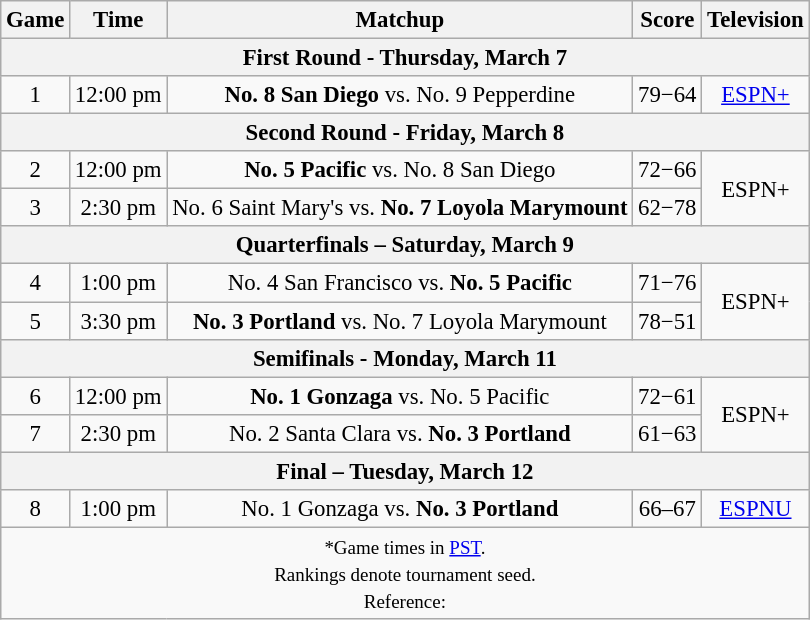<table class="wikitable" style="font-size: 95%;text-align:center">
<tr>
<th>Game</th>
<th>Time </th>
<th>Matchup</th>
<th>Score</th>
<th>Television</th>
</tr>
<tr>
<th colspan=5>First Round - Thursday, March 7</th>
</tr>
<tr>
<td>1</td>
<td>12:00 pm</td>
<td><strong>No. 8 San Diego</strong> vs. No. 9 Pepperdine</td>
<td>79−64</td>
<td><a href='#'>ESPN+</a></td>
</tr>
<tr>
<th colspan=5>Second Round - Friday, March 8</th>
</tr>
<tr>
<td>2</td>
<td>12:00 pm</td>
<td><strong>No. 5 Pacific</strong> vs. No. 8 San Diego</td>
<td>72−66</td>
<td rowspan=2>ESPN+</td>
</tr>
<tr>
<td>3</td>
<td>2:30 pm</td>
<td>No. 6 Saint Mary's vs. <strong>No. 7 Loyola Marymount</strong></td>
<td>62−78</td>
</tr>
<tr>
<th colspan=5>Quarterfinals – Saturday, March 9</th>
</tr>
<tr>
<td>4</td>
<td>1:00 pm</td>
<td>No. 4 San Francisco vs. <strong>No. 5 Pacific</strong></td>
<td>71−76</td>
<td rowspan=2>ESPN+</td>
</tr>
<tr>
<td>5</td>
<td>3:30 pm</td>
<td><strong>No. 3 Portland</strong> vs. No. 7 Loyola Marymount</td>
<td>78−51</td>
</tr>
<tr>
<th colspan=5>Semifinals - Monday, March 11</th>
</tr>
<tr>
<td>6</td>
<td>12:00 pm</td>
<td><strong>No. 1 Gonzaga</strong> vs. No. 5 Pacific</td>
<td>72−61</td>
<td rowspan=2>ESPN+</td>
</tr>
<tr>
<td>7</td>
<td>2:30 pm</td>
<td>No. 2 Santa Clara vs. <strong>No. 3 Portland</strong></td>
<td>61−63</td>
</tr>
<tr>
<th colspan=5>Final – Tuesday, March 12</th>
</tr>
<tr>
<td>8</td>
<td>1:00 pm</td>
<td>No. 1 Gonzaga vs. <strong>No. 3 Portland</strong></td>
<td>66–67</td>
<td><a href='#'>ESPNU</a></td>
</tr>
<tr>
<td colspan=5><small>*Game times in <a href='#'>PST</a>.<br> Rankings denote tournament seed.<br>Reference:</small></td>
</tr>
</table>
